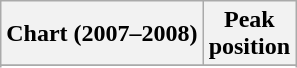<table class="wikitable sortable">
<tr>
<th align="left">Chart (2007–2008)</th>
<th align="center">Peak<br>position</th>
</tr>
<tr>
</tr>
<tr>
</tr>
<tr>
</tr>
<tr>
</tr>
</table>
